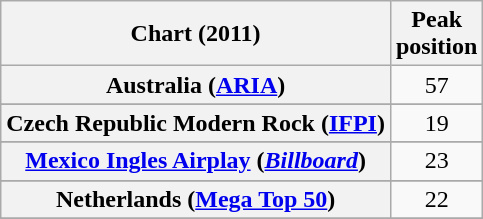<table class="wikitable sortable plainrowheaders" style="text-align:center">
<tr>
<th>Chart (2011)</th>
<th>Peak<br>position</th>
</tr>
<tr>
<th scope="row">Australia (<a href='#'>ARIA</a>)</th>
<td style="text-align:center;">57</td>
</tr>
<tr>
</tr>
<tr>
</tr>
<tr>
</tr>
<tr>
</tr>
<tr>
</tr>
<tr>
<th scope="row">Czech Republic Modern Rock (<a href='#'>IFPI</a>)</th>
<td style="text-align:center;">19</td>
</tr>
<tr>
</tr>
<tr>
<th scope="row"><a href='#'>Mexico Ingles Airplay</a> (<em><a href='#'>Billboard</a></em>)</th>
<td style="text-align:center;">23</td>
</tr>
<tr>
</tr>
<tr>
<th scope="row">Netherlands (<a href='#'>Mega Top 50</a>)</th>
<td style="text-align:center;">22</td>
</tr>
<tr>
</tr>
<tr>
</tr>
<tr>
</tr>
<tr>
</tr>
<tr>
</tr>
<tr>
</tr>
<tr>
</tr>
<tr>
</tr>
</table>
